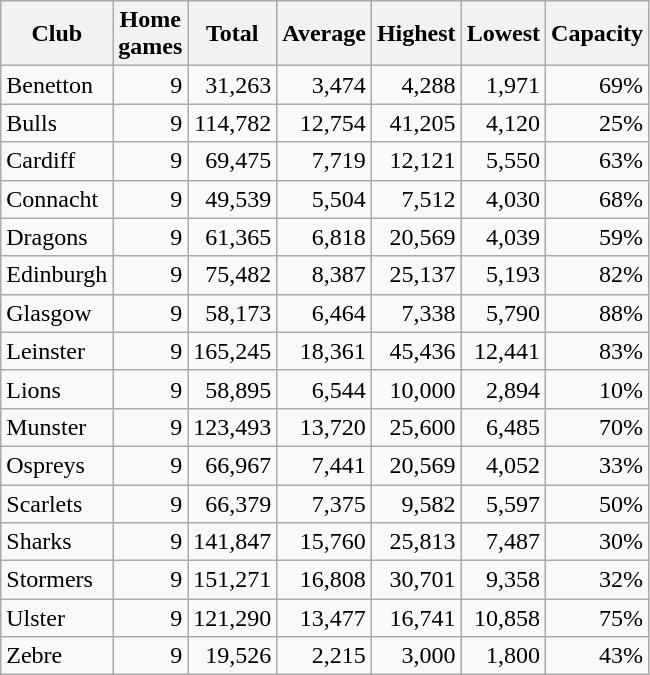<table class="wikitable sortable" style="text-align:right">
<tr>
<th>Club</th>
<th>Home<br>games</th>
<th>Total</th>
<th>Average</th>
<th>Highest</th>
<th>Lowest</th>
<th>Capacity</th>
</tr>
<tr>
<td style="text-align:left"> Benetton</td>
<td>9</td>
<td>31,263</td>
<td>3,474</td>
<td>4,288</td>
<td>1,971</td>
<td>69%</td>
</tr>
<tr>
<td style="text-align:left"> Bulls</td>
<td>9</td>
<td>114,782</td>
<td>12,754</td>
<td>41,205</td>
<td>4,120</td>
<td>25%</td>
</tr>
<tr>
<td style="text-align:left"> Cardiff</td>
<td>9</td>
<td>69,475</td>
<td>7,719</td>
<td>12,121</td>
<td>5,550</td>
<td>63%</td>
</tr>
<tr>
<td style="text-align:left"> Connacht</td>
<td>9</td>
<td>49,539</td>
<td>5,504</td>
<td>7,512</td>
<td>4,030</td>
<td>68%</td>
</tr>
<tr>
<td style="text-align:left"> Dragons</td>
<td>9</td>
<td>61,365</td>
<td>6,818</td>
<td>20,569</td>
<td>4,039</td>
<td>59%</td>
</tr>
<tr>
<td style="text-align:left"> Edinburgh</td>
<td>9</td>
<td>75,482</td>
<td>8,387</td>
<td>25,137</td>
<td>5,193</td>
<td>82%</td>
</tr>
<tr>
<td style="text-align:left"> Glasgow</td>
<td>9</td>
<td>58,173</td>
<td>6,464</td>
<td>7,338</td>
<td>5,790</td>
<td>88%</td>
</tr>
<tr>
<td style="text-align:left"> Leinster</td>
<td>9</td>
<td>165,245</td>
<td>18,361</td>
<td>45,436</td>
<td>12,441</td>
<td>83%</td>
</tr>
<tr>
<td style="text-align:left"> Lions</td>
<td>9</td>
<td>58,895</td>
<td>6,544</td>
<td>10,000</td>
<td>2,894</td>
<td>10%</td>
</tr>
<tr>
<td style="text-align:left"> Munster</td>
<td>9</td>
<td>123,493</td>
<td>13,720</td>
<td>25,600</td>
<td>6,485</td>
<td>70%</td>
</tr>
<tr>
<td style="text-align:left"> Ospreys</td>
<td>9</td>
<td>66,967</td>
<td>7,441</td>
<td>20,569</td>
<td>4,052</td>
<td>33%</td>
</tr>
<tr>
<td style="text-align:left"> Scarlets</td>
<td>9</td>
<td>66,379</td>
<td>7,375</td>
<td>9,582</td>
<td>5,597</td>
<td>50%</td>
</tr>
<tr>
<td style="text-align:left"> Sharks</td>
<td>9</td>
<td>141,847</td>
<td>15,760</td>
<td>25,813</td>
<td>7,487</td>
<td>30%</td>
</tr>
<tr>
<td style="text-align:left"> Stormers</td>
<td>9</td>
<td>151,271</td>
<td>16,808</td>
<td>30,701</td>
<td>9,358</td>
<td>32%</td>
</tr>
<tr>
<td style="text-align:left"> Ulster</td>
<td>9</td>
<td>121,290</td>
<td>13,477</td>
<td>16,741</td>
<td>10,858</td>
<td>75%</td>
</tr>
<tr>
<td style="text-align:left"> Zebre</td>
<td>9</td>
<td>19,526</td>
<td>2,215</td>
<td>3,000</td>
<td>1,800</td>
<td>43%</td>
</tr>
</table>
